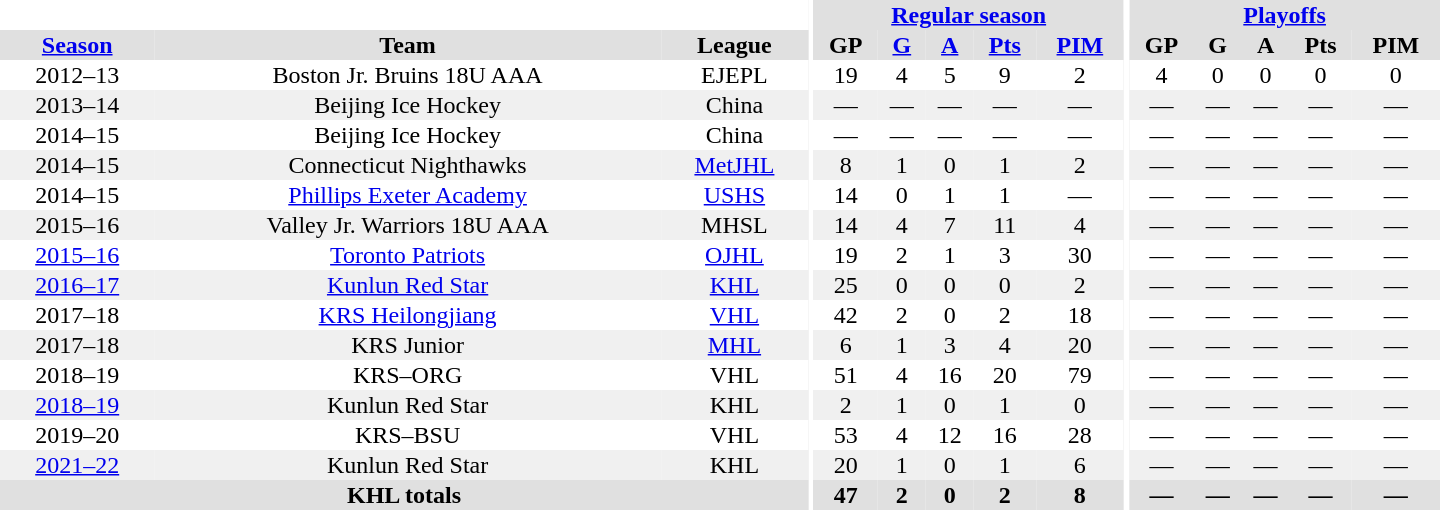<table border="0" cellpadding="1" cellspacing="0" style="text-align:center; width:60em">
<tr bgcolor="#e0e0e0">
<th colspan="3" bgcolor="#ffffff"></th>
<th rowspan="99" bgcolor="#ffffff"></th>
<th colspan="5"><a href='#'>Regular season</a></th>
<th rowspan="99" bgcolor="#ffffff"></th>
<th colspan="5"><a href='#'>Playoffs</a></th>
</tr>
<tr bgcolor="#e0e0e0">
<th><a href='#'>Season</a></th>
<th>Team</th>
<th>League</th>
<th>GP</th>
<th><a href='#'>G</a></th>
<th><a href='#'>A</a></th>
<th><a href='#'>Pts</a></th>
<th><a href='#'>PIM</a></th>
<th>GP</th>
<th>G</th>
<th>A</th>
<th>Pts</th>
<th>PIM</th>
</tr>
<tr>
<td>2012–13</td>
<td>Boston Jr. Bruins 18U AAA</td>
<td>EJEPL</td>
<td>19</td>
<td>4</td>
<td>5</td>
<td>9</td>
<td>2</td>
<td>4</td>
<td>0</td>
<td>0</td>
<td>0</td>
<td>0</td>
</tr>
<tr bgcolor="#f0f0f0">
<td>2013–14</td>
<td>Beijing Ice Hockey</td>
<td>China</td>
<td>—</td>
<td>—</td>
<td>—</td>
<td>—</td>
<td>—</td>
<td>—</td>
<td>—</td>
<td>—</td>
<td>—</td>
<td>—</td>
</tr>
<tr>
<td>2014–15</td>
<td>Beijing Ice Hockey</td>
<td>China</td>
<td>—</td>
<td>—</td>
<td>—</td>
<td>—</td>
<td>—</td>
<td>—</td>
<td>—</td>
<td>—</td>
<td>—</td>
<td>—</td>
</tr>
<tr bgcolor="#f0f0f0">
<td>2014–15</td>
<td>Connecticut Nighthawks</td>
<td><a href='#'>MetJHL</a></td>
<td>8</td>
<td>1</td>
<td>0</td>
<td>1</td>
<td>2</td>
<td>—</td>
<td>—</td>
<td>—</td>
<td>—</td>
<td>—</td>
</tr>
<tr>
<td>2014–15</td>
<td><a href='#'>Phillips Exeter Academy</a></td>
<td><a href='#'>USHS</a></td>
<td>14</td>
<td>0</td>
<td>1</td>
<td>1</td>
<td>—</td>
<td>—</td>
<td>—</td>
<td>—</td>
<td>—</td>
<td>—</td>
</tr>
<tr bgcolor="#f0f0f0">
<td>2015–16</td>
<td>Valley Jr. Warriors  18U AAA</td>
<td>MHSL</td>
<td>14</td>
<td>4</td>
<td>7</td>
<td>11</td>
<td>4</td>
<td>—</td>
<td>—</td>
<td>—</td>
<td>—</td>
<td>—</td>
</tr>
<tr>
<td><a href='#'>2015–16</a></td>
<td><a href='#'>Toronto Patriots</a></td>
<td><a href='#'>OJHL</a></td>
<td>19</td>
<td>2</td>
<td>1</td>
<td>3</td>
<td>30</td>
<td>—</td>
<td>—</td>
<td>—</td>
<td>—</td>
<td>—</td>
</tr>
<tr bgcolor="#f0f0f0">
<td><a href='#'>2016–17</a></td>
<td><a href='#'>Kunlun Red Star</a></td>
<td><a href='#'>KHL</a></td>
<td>25</td>
<td>0</td>
<td>0</td>
<td>0</td>
<td>2</td>
<td>—</td>
<td>—</td>
<td>—</td>
<td>—</td>
<td>—</td>
</tr>
<tr>
<td>2017–18</td>
<td><a href='#'>KRS Heilongjiang</a></td>
<td><a href='#'>VHL</a></td>
<td>42</td>
<td>2</td>
<td>0</td>
<td>2</td>
<td>18</td>
<td>—</td>
<td>—</td>
<td>—</td>
<td>—</td>
<td>—</td>
</tr>
<tr bgcolor="#f0f0f0">
<td>2017–18</td>
<td>KRS Junior</td>
<td><a href='#'>MHL</a></td>
<td>6</td>
<td>1</td>
<td>3</td>
<td>4</td>
<td>20</td>
<td>—</td>
<td>—</td>
<td>—</td>
<td>—</td>
<td>—</td>
</tr>
<tr>
<td>2018–19</td>
<td>KRS–ORG</td>
<td>VHL</td>
<td>51</td>
<td>4</td>
<td>16</td>
<td>20</td>
<td>79</td>
<td>—</td>
<td>—</td>
<td>—</td>
<td>—</td>
<td>—</td>
</tr>
<tr bgcolor="#f0f0f0">
<td><a href='#'>2018–19</a></td>
<td>Kunlun Red Star</td>
<td>KHL</td>
<td>2</td>
<td>1</td>
<td>0</td>
<td>1</td>
<td>0</td>
<td>—</td>
<td>—</td>
<td>—</td>
<td>—</td>
<td>—</td>
</tr>
<tr>
<td>2019–20</td>
<td>KRS–BSU</td>
<td>VHL</td>
<td>53</td>
<td>4</td>
<td>12</td>
<td>16</td>
<td>28</td>
<td>—</td>
<td>—</td>
<td>—</td>
<td>—</td>
<td>—</td>
</tr>
<tr bgcolor="#f0f0f0">
<td><a href='#'>2021–22</a></td>
<td>Kunlun Red Star</td>
<td>KHL</td>
<td>20</td>
<td>1</td>
<td>0</td>
<td>1</td>
<td>6</td>
<td>—</td>
<td>—</td>
<td>—</td>
<td>—</td>
<td>—</td>
</tr>
<tr bgcolor="#e0e0e0">
<th colspan="3">KHL totals</th>
<th>47</th>
<th>2</th>
<th>0</th>
<th>2</th>
<th>8</th>
<th>—</th>
<th>—</th>
<th>—</th>
<th>—</th>
<th>—</th>
</tr>
</table>
